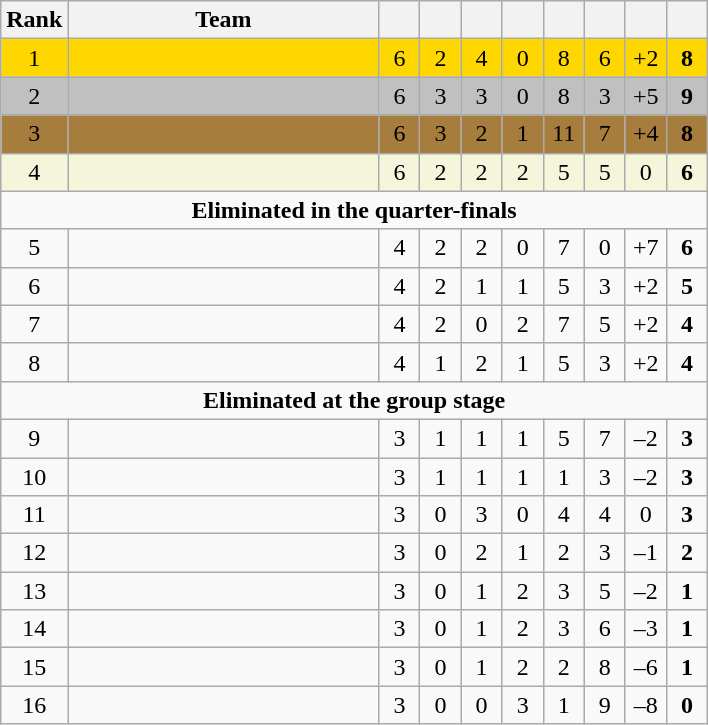<table class="wikitable" style="text-align:center">
<tr>
<th width=20>Rank</th>
<th width=200>Team</th>
<th width="20"></th>
<th width="20"></th>
<th width="20"></th>
<th width="20"></th>
<th width="20"></th>
<th width="20"></th>
<th width="20"></th>
<th width="20"></th>
</tr>
<tr style="background:gold;">
<td>1</td>
<td style="text-align:left;"></td>
<td>6</td>
<td>2</td>
<td>4</td>
<td>0</td>
<td>8</td>
<td>6</td>
<td>+2</td>
<td><strong>8</strong></td>
</tr>
<tr style="background:silver;">
<td>2</td>
<td style="text-align:left;"></td>
<td>6</td>
<td>3</td>
<td>3</td>
<td>0</td>
<td>8</td>
<td>3</td>
<td>+5</td>
<td><strong>9</strong></td>
</tr>
<tr style="background:#a67d3d;">
<td>3</td>
<td style="text-align:left;"></td>
<td>6</td>
<td>3</td>
<td>2</td>
<td>1</td>
<td>11</td>
<td>7</td>
<td>+4</td>
<td><strong>8</strong></td>
</tr>
<tr style="background:beige;">
<td>4</td>
<td style="text-align:left;"></td>
<td>6</td>
<td>2</td>
<td>2</td>
<td>2</td>
<td>5</td>
<td>5</td>
<td>0</td>
<td><strong>6</strong></td>
</tr>
<tr>
<td colspan="11"><strong>Eliminated in the quarter-finals</strong></td>
</tr>
<tr>
<td>5</td>
<td style="text-align:left;"></td>
<td>4</td>
<td>2</td>
<td>2</td>
<td>0</td>
<td>7</td>
<td>0</td>
<td>+7</td>
<td><strong>6</strong></td>
</tr>
<tr>
<td>6</td>
<td style="text-align:left;"></td>
<td>4</td>
<td>2</td>
<td>1</td>
<td>1</td>
<td>5</td>
<td>3</td>
<td>+2</td>
<td><strong>5</strong></td>
</tr>
<tr>
<td>7</td>
<td style="text-align:left;"></td>
<td>4</td>
<td>2</td>
<td>0</td>
<td>2</td>
<td>7</td>
<td>5</td>
<td>+2</td>
<td><strong>4</strong></td>
</tr>
<tr>
<td>8</td>
<td style="text-align:left;"></td>
<td>4</td>
<td>1</td>
<td>2</td>
<td>1</td>
<td>5</td>
<td>3</td>
<td>+2</td>
<td><strong>4</strong></td>
</tr>
<tr>
<td colspan="11"><strong>Eliminated at the group stage</strong></td>
</tr>
<tr>
<td>9</td>
<td style="text-align:left;"></td>
<td>3</td>
<td>1</td>
<td>1</td>
<td>1</td>
<td>5</td>
<td>7</td>
<td>–2</td>
<td><strong>3</strong></td>
</tr>
<tr>
<td>10</td>
<td style="text-align:left;"></td>
<td>3</td>
<td>1</td>
<td>1</td>
<td>1</td>
<td>1</td>
<td>3</td>
<td>–2</td>
<td><strong>3</strong></td>
</tr>
<tr>
<td>11</td>
<td style="text-align:left;"></td>
<td>3</td>
<td>0</td>
<td>3</td>
<td>0</td>
<td>4</td>
<td>4</td>
<td>0</td>
<td><strong>3</strong></td>
</tr>
<tr>
<td>12</td>
<td style="text-align:left;"></td>
<td>3</td>
<td>0</td>
<td>2</td>
<td>1</td>
<td>2</td>
<td>3</td>
<td>–1</td>
<td><strong>2</strong></td>
</tr>
<tr>
<td>13</td>
<td style="text-align:left;"></td>
<td>3</td>
<td>0</td>
<td>1</td>
<td>2</td>
<td>3</td>
<td>5</td>
<td>–2</td>
<td><strong>1</strong></td>
</tr>
<tr>
<td>14</td>
<td style="text-align:left;"></td>
<td>3</td>
<td>0</td>
<td>1</td>
<td>2</td>
<td>3</td>
<td>6</td>
<td>–3</td>
<td><strong>1</strong></td>
</tr>
<tr>
<td>15</td>
<td style="text-align:left;"></td>
<td>3</td>
<td>0</td>
<td>1</td>
<td>2</td>
<td>2</td>
<td>8</td>
<td>–6</td>
<td><strong>1</strong></td>
</tr>
<tr>
<td>16</td>
<td style="text-align:left;"></td>
<td>3</td>
<td>0</td>
<td>0</td>
<td>3</td>
<td>1</td>
<td>9</td>
<td>–8</td>
<td><strong>0</strong></td>
</tr>
</table>
